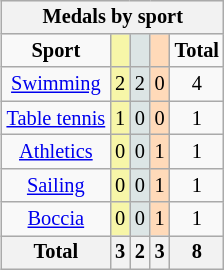<table class="wikitable" border="1" style="font-size:85%; float:right">
<tr bgcolor=#efefef>
<th colspan=7><strong>Medals by sport</strong></th>
</tr>
<tr align=center>
<td><strong>Sport</strong></td>
<td bgcolor=#f7f6a8></td>
<td bgcolor=#dce5e5></td>
<td bgcolor=#ffdab9></td>
<td><strong>Total</strong></td>
</tr>
<tr align=center>
<td><a href='#'>Swimming</a></td>
<td bgcolor=#f7f6a8>2</td>
<td bgcolor=#dce5e5>2</td>
<td bgcolor=#ffdab9>0</td>
<td>4</td>
</tr>
<tr align=center>
<td><a href='#'>Table tennis</a></td>
<td bgcolor=#f7f6a8>1</td>
<td bgcolor=#dce5e5>0</td>
<td bgcolor=#ffdab9>0</td>
<td>1</td>
</tr>
<tr align=center>
<td><a href='#'>Athletics</a></td>
<td bgcolor=#f7f6a8>0</td>
<td bgcolor=#dce5e5>0</td>
<td bgcolor=#ffdab9>1</td>
<td>1</td>
</tr>
<tr align=center>
<td><a href='#'>Sailing</a></td>
<td bgcolor=#f7f6a8>0</td>
<td bgcolor=#dce5e5>0</td>
<td bgcolor=#ffdab9>1</td>
<td>1</td>
</tr>
<tr align=center>
<td><a href='#'>Boccia</a></td>
<td bgcolor=#f7f6a8>0</td>
<td bgcolor=#dce5e5>0</td>
<td bgcolor=#ffdab9>1</td>
<td>1</td>
</tr>
<tr align=center>
<th><strong>Total</strong></th>
<th bgcolor=gold><strong>3</strong></th>
<th bgcolor=silver><strong>2</strong></th>
<th bgcolor=#c96><strong>3</strong></th>
<th><strong>8</strong></th>
</tr>
</table>
